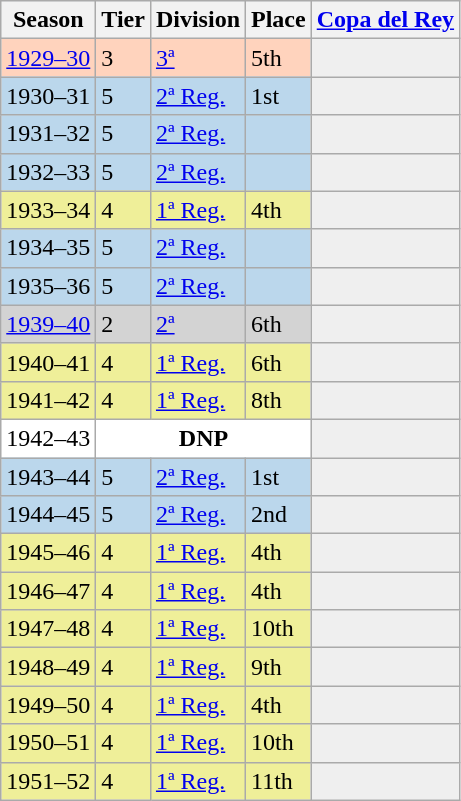<table class="wikitable">
<tr style="background:#f0f6fa;">
<th>Season</th>
<th>Tier</th>
<th>Division</th>
<th>Place</th>
<th><a href='#'>Copa del Rey</a></th>
</tr>
<tr>
<td style="background:#FFD3BD;"><a href='#'>1929–30</a></td>
<td style="background:#FFD3BD;">3</td>
<td style="background:#FFD3BD;"><a href='#'>3ª</a></td>
<td style="background:#FFD3BD;">5th</td>
<th style="background:#efefef;"></th>
</tr>
<tr>
<td style="background:#BBD7EC;">1930–31</td>
<td style="background:#BBD7EC;">5</td>
<td style="background:#BBD7EC;"><a href='#'>2ª Reg.</a></td>
<td style="background:#BBD7EC;">1st</td>
<td style="background:#efefef;"></td>
</tr>
<tr>
<td style="background:#BBD7EC;">1931–32</td>
<td style="background:#BBD7EC;">5</td>
<td style="background:#BBD7EC;"><a href='#'>2ª Reg.</a></td>
<td style="background:#BBD7EC;"></td>
<td style="background:#efefef;"></td>
</tr>
<tr>
<td style="background:#BBD7EC;">1932–33</td>
<td style="background:#BBD7EC;">5</td>
<td style="background:#BBD7EC;"><a href='#'>2ª Reg.</a></td>
<td style="background:#BBD7EC;"></td>
<td style="background:#efefef;"></td>
</tr>
<tr>
<td style="background:#EFEF99;">1933–34</td>
<td style="background:#EFEF99;">4</td>
<td style="background:#EFEF99;"><a href='#'>1ª Reg.</a></td>
<td style="background:#EFEF99;">4th</td>
<th style="background:#efefef;"></th>
</tr>
<tr>
<td style="background:#BBD7EC;">1934–35</td>
<td style="background:#BBD7EC;">5</td>
<td style="background:#BBD7EC;"><a href='#'>2ª Reg.</a></td>
<td style="background:#BBD7EC;"></td>
<td style="background:#efefef;"></td>
</tr>
<tr>
<td style="background:#BBD7EC;">1935–36</td>
<td style="background:#BBD7EC;">5</td>
<td style="background:#BBD7EC;"><a href='#'>2ª Reg.</a></td>
<td style="background:#BBD7EC;"></td>
<td style="background:#efefef;"></td>
</tr>
<tr>
<td style="background:#D3D3D3;"><a href='#'>1939–40</a></td>
<td style="background:#D3D3D3;">2</td>
<td style="background:#D3D3D3;"><a href='#'>2ª</a></td>
<td style="background:#D3D3D3;">6th</td>
<th style="background:#efefef;"></th>
</tr>
<tr>
<td style="background:#EFEF99;">1940–41</td>
<td style="background:#EFEF99;">4</td>
<td style="background:#EFEF99;"><a href='#'>1ª Reg.</a></td>
<td style="background:#EFEF99;">6th</td>
<th style="background:#efefef;"></th>
</tr>
<tr>
<td style="background:#EFEF99;">1941–42</td>
<td style="background:#EFEF99;">4</td>
<td style="background:#EFEF99;"><a href='#'>1ª Reg.</a></td>
<td style="background:#EFEF99;">8th</td>
<th style="background:#efefef;"></th>
</tr>
<tr>
<td style="background:#FFFFFF;">1942–43</td>
<th style="background:#FFFFFF;" colspan="3">DNP</th>
<th style="background:#efefef;"></th>
</tr>
<tr>
<td style="background:#BBD7EC;">1943–44</td>
<td style="background:#BBD7EC;">5</td>
<td style="background:#BBD7EC;"><a href='#'>2ª Reg.</a></td>
<td style="background:#BBD7EC;">1st</td>
<td style="background:#efefef;"></td>
</tr>
<tr>
<td style="background:#BBD7EC;">1944–45</td>
<td style="background:#BBD7EC;">5</td>
<td style="background:#BBD7EC;"><a href='#'>2ª Reg.</a></td>
<td style="background:#BBD7EC;">2nd</td>
<td style="background:#efefef;"></td>
</tr>
<tr>
<td style="background:#EFEF99;">1945–46</td>
<td style="background:#EFEF99;">4</td>
<td style="background:#EFEF99;"><a href='#'>1ª Reg.</a></td>
<td style="background:#EFEF99;">4th</td>
<th style="background:#efefef;"></th>
</tr>
<tr>
<td style="background:#EFEF99;">1946–47</td>
<td style="background:#EFEF99;">4</td>
<td style="background:#EFEF99;"><a href='#'>1ª Reg.</a></td>
<td style="background:#EFEF99;">4th</td>
<th style="background:#efefef;"></th>
</tr>
<tr>
<td style="background:#EFEF99;">1947–48</td>
<td style="background:#EFEF99;">4</td>
<td style="background:#EFEF99;"><a href='#'>1ª Reg.</a></td>
<td style="background:#EFEF99;">10th</td>
<th style="background:#efefef;"></th>
</tr>
<tr>
<td style="background:#EFEF99;">1948–49</td>
<td style="background:#EFEF99;">4</td>
<td style="background:#EFEF99;"><a href='#'>1ª Reg.</a></td>
<td style="background:#EFEF99;">9th</td>
<th style="background:#efefef;"></th>
</tr>
<tr>
<td style="background:#EFEF99;">1949–50</td>
<td style="background:#EFEF99;">4</td>
<td style="background:#EFEF99;"><a href='#'>1ª Reg.</a></td>
<td style="background:#EFEF99;">4th</td>
<th style="background:#efefef;"></th>
</tr>
<tr>
<td style="background:#EFEF99;">1950–51</td>
<td style="background:#EFEF99;">4</td>
<td style="background:#EFEF99;"><a href='#'>1ª Reg.</a></td>
<td style="background:#EFEF99;">10th</td>
<th style="background:#efefef;"></th>
</tr>
<tr>
<td style="background:#EFEF99;">1951–52</td>
<td style="background:#EFEF99;">4</td>
<td style="background:#EFEF99;"><a href='#'>1ª Reg.</a></td>
<td style="background:#EFEF99;">11th</td>
<th style="background:#efefef;"></th>
</tr>
</table>
